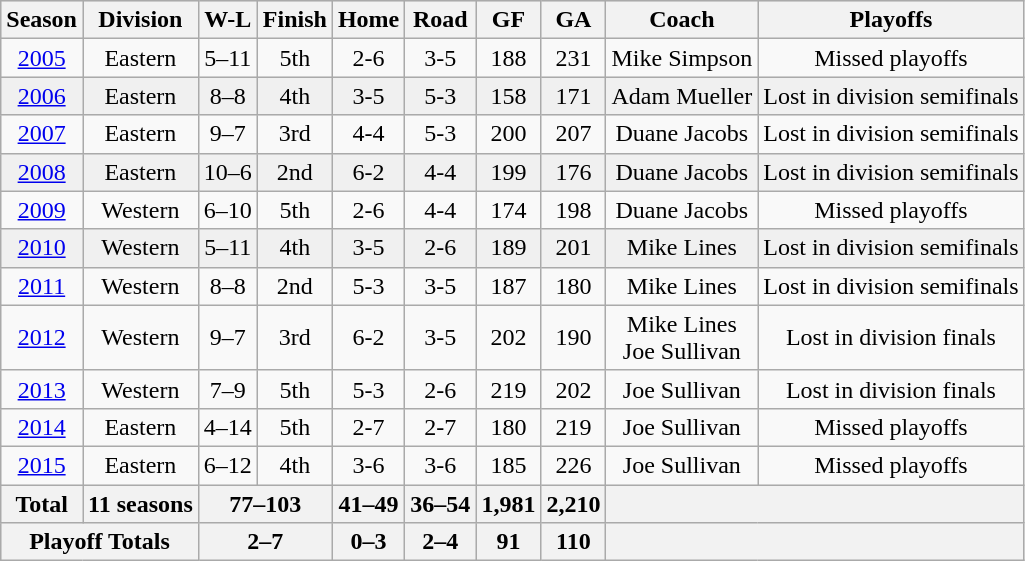<table class="wikitable">
<tr align="center" bgcolor="#e0e0e0">
<th>Season</th>
<th>Division</th>
<th>W-L</th>
<th>Finish</th>
<th>Home</th>
<th>Road</th>
<th>GF</th>
<th>GA</th>
<th>Coach</th>
<th>Playoffs</th>
</tr>
<tr align="center">
<td><a href='#'>2005</a></td>
<td>Eastern</td>
<td>5–11</td>
<td>5th</td>
<td>2-6</td>
<td>3-5</td>
<td>188</td>
<td>231</td>
<td>Mike Simpson</td>
<td>Missed playoffs</td>
</tr>
<tr align="center" bgcolor="#f0f0f0">
<td><a href='#'>2006</a></td>
<td>Eastern</td>
<td>8–8</td>
<td>4th</td>
<td>3-5</td>
<td>5-3</td>
<td>158</td>
<td>171</td>
<td>Adam Mueller</td>
<td>Lost in division semifinals</td>
</tr>
<tr align="center">
<td><a href='#'>2007</a></td>
<td>Eastern</td>
<td>9–7</td>
<td>3rd</td>
<td>4-4</td>
<td>5-3</td>
<td>200</td>
<td>207</td>
<td>Duane Jacobs</td>
<td>Lost in division semifinals</td>
</tr>
<tr align="center" bgcolor="#f0f0f0">
<td><a href='#'>2008</a></td>
<td>Eastern</td>
<td>10–6</td>
<td>2nd</td>
<td>6-2</td>
<td>4-4</td>
<td>199</td>
<td>176</td>
<td>Duane Jacobs</td>
<td>Lost in division semifinals</td>
</tr>
<tr align="center">
<td><a href='#'>2009</a></td>
<td>Western</td>
<td>6–10</td>
<td>5th</td>
<td>2-6</td>
<td>4-4</td>
<td>174</td>
<td>198</td>
<td>Duane Jacobs</td>
<td>Missed playoffs</td>
</tr>
<tr align="center" bgcolor="#f0f0f0">
<td><a href='#'>2010</a></td>
<td>Western</td>
<td>5–11</td>
<td>4th</td>
<td>3-5</td>
<td>2-6</td>
<td>189</td>
<td>201</td>
<td>Mike Lines</td>
<td>Lost in division semifinals</td>
</tr>
<tr align="center">
<td><a href='#'>2011</a></td>
<td>Western</td>
<td>8–8</td>
<td>2nd</td>
<td>5-3</td>
<td>3-5</td>
<td>187</td>
<td>180</td>
<td>Mike Lines</td>
<td>Lost in division semifinals</td>
</tr>
<tr align="center">
<td><a href='#'>2012</a></td>
<td>Western</td>
<td>9–7</td>
<td>3rd</td>
<td>6-2</td>
<td>3-5</td>
<td>202</td>
<td>190</td>
<td>Mike Lines<br>Joe Sullivan</td>
<td>Lost in division finals</td>
</tr>
<tr align="center">
<td><a href='#'>2013</a></td>
<td>Western</td>
<td>7–9</td>
<td>5th</td>
<td>5-3</td>
<td>2-6</td>
<td>219</td>
<td>202</td>
<td>Joe Sullivan</td>
<td>Lost in division finals</td>
</tr>
<tr align="center">
<td><a href='#'>2014</a></td>
<td>Eastern</td>
<td>4–14</td>
<td>5th</td>
<td>2-7</td>
<td>2-7</td>
<td>180</td>
<td>219</td>
<td>Joe Sullivan</td>
<td>Missed playoffs</td>
</tr>
<tr align="center">
<td><a href='#'>2015</a></td>
<td>Eastern</td>
<td>6–12</td>
<td>4th</td>
<td>3-6</td>
<td>3-6</td>
<td>185</td>
<td>226</td>
<td>Joe Sullivan</td>
<td>Missed playoffs</td>
</tr>
<tr align="center">
<th>Total</th>
<th>11 seasons</th>
<th colspan="2">77–103</th>
<th>41–49</th>
<th>36–54</th>
<th>1,981</th>
<th>2,210</th>
<th colspan="2"></th>
</tr>
<tr align="center" bgcolor="#e0e0e0">
<th colspan="2">Playoff Totals</th>
<th colspan="2">2–7</th>
<th>0–3</th>
<th>2–4</th>
<th>91</th>
<th>110</th>
<th colspan="2"></th>
</tr>
</table>
